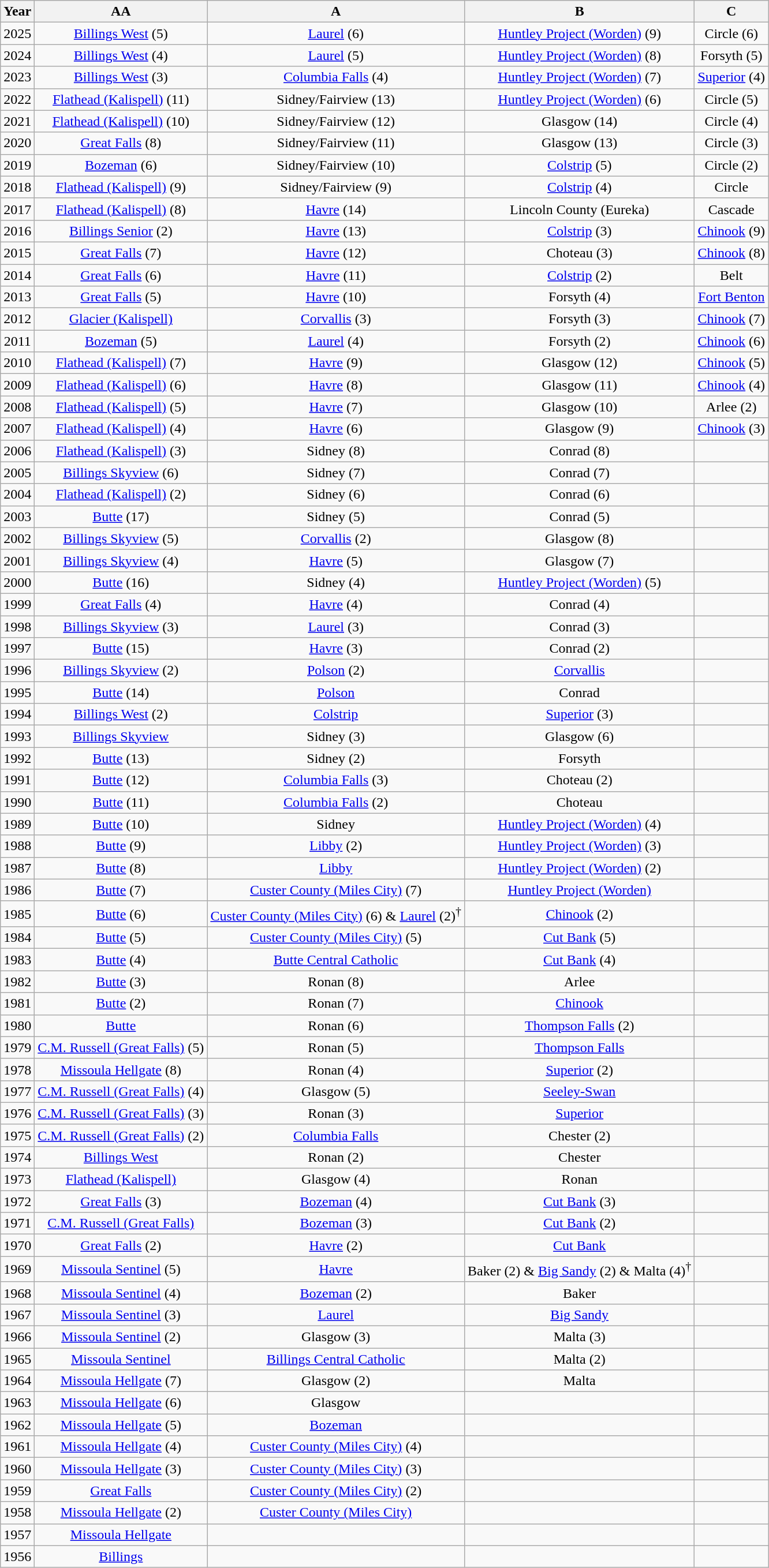<table class="wikitable" style="text-align:center">
<tr>
<th>Year</th>
<th>AA</th>
<th>A</th>
<th>B</th>
<th>C</th>
</tr>
<tr>
<td>2025</td>
<td><a href='#'>Billings West</a> (5)</td>
<td><a href='#'>Laurel</a> (6)</td>
<td><a href='#'>Huntley Project (Worden)</a> (9)</td>
<td>Circle (6)</td>
</tr>
<tr>
<td>2024</td>
<td><a href='#'>Billings West</a> (4)</td>
<td><a href='#'>Laurel</a> (5)</td>
<td><a href='#'>Huntley Project (Worden)</a> (8)</td>
<td>Forsyth (5)</td>
</tr>
<tr>
<td>2023</td>
<td><a href='#'>Billings West</a> (3)</td>
<td><a href='#'>Columbia Falls</a> (4)</td>
<td><a href='#'>Huntley Project (Worden)</a> (7)</td>
<td><a href='#'>Superior</a> (4)</td>
</tr>
<tr>
<td>2022</td>
<td><a href='#'>Flathead (Kalispell)</a> (11)</td>
<td>Sidney/Fairview (13)</td>
<td><a href='#'>Huntley Project (Worden)</a> (6)</td>
<td>Circle (5)</td>
</tr>
<tr>
<td>2021</td>
<td><a href='#'>Flathead (Kalispell)</a> (10)</td>
<td>Sidney/Fairview (12)</td>
<td>Glasgow (14)</td>
<td>Circle (4)</td>
</tr>
<tr>
<td>2020</td>
<td><a href='#'>Great Falls</a> (8)</td>
<td>Sidney/Fairview (11)</td>
<td>Glasgow (13)</td>
<td>Circle (3)</td>
</tr>
<tr>
<td>2019</td>
<td><a href='#'>Bozeman</a> (6)</td>
<td>Sidney/Fairview (10)</td>
<td><a href='#'>Colstrip</a> (5)</td>
<td>Circle (2)</td>
</tr>
<tr>
<td>2018</td>
<td><a href='#'>Flathead (Kalispell)</a> (9)</td>
<td>Sidney/Fairview (9)</td>
<td><a href='#'>Colstrip</a> (4)</td>
<td>Circle</td>
</tr>
<tr>
<td>2017</td>
<td><a href='#'>Flathead (Kalispell)</a> (8)</td>
<td><a href='#'>Havre</a> (14)</td>
<td>Lincoln County (Eureka)</td>
<td>Cascade</td>
</tr>
<tr>
<td>2016</td>
<td><a href='#'>Billings Senior</a> (2)</td>
<td><a href='#'>Havre</a> (13)</td>
<td><a href='#'>Colstrip</a> (3)</td>
<td><a href='#'>Chinook</a> (9)</td>
</tr>
<tr>
<td>2015</td>
<td><a href='#'>Great Falls</a> (7)</td>
<td><a href='#'>Havre</a> (12)</td>
<td>Choteau (3)</td>
<td><a href='#'>Chinook</a> (8)</td>
</tr>
<tr>
<td>2014</td>
<td><a href='#'>Great Falls</a> (6)</td>
<td><a href='#'>Havre</a> (11)</td>
<td><a href='#'>Colstrip</a> (2)</td>
<td>Belt</td>
</tr>
<tr>
<td>2013</td>
<td><a href='#'>Great Falls</a> (5)</td>
<td><a href='#'>Havre</a> (10)</td>
<td>Forsyth (4)</td>
<td><a href='#'>Fort Benton</a></td>
</tr>
<tr>
<td>2012</td>
<td><a href='#'>Glacier (Kalispell)</a></td>
<td><a href='#'>Corvallis</a> (3)</td>
<td>Forsyth (3)</td>
<td><a href='#'>Chinook</a> (7)</td>
</tr>
<tr>
<td>2011</td>
<td><a href='#'>Bozeman</a> (5)</td>
<td><a href='#'>Laurel</a> (4)</td>
<td>Forsyth (2)</td>
<td><a href='#'>Chinook</a> (6)</td>
</tr>
<tr>
<td>2010</td>
<td><a href='#'>Flathead (Kalispell)</a> (7)</td>
<td><a href='#'>Havre</a> (9)</td>
<td>Glasgow (12)</td>
<td><a href='#'>Chinook</a> (5)</td>
</tr>
<tr>
<td>2009</td>
<td><a href='#'>Flathead (Kalispell)</a> (6)</td>
<td><a href='#'>Havre</a> (8)</td>
<td>Glasgow (11)</td>
<td><a href='#'>Chinook</a> (4)</td>
</tr>
<tr>
<td>2008</td>
<td><a href='#'>Flathead (Kalispell)</a> (5)</td>
<td><a href='#'>Havre</a> (7)</td>
<td>Glasgow (10)</td>
<td>Arlee (2)</td>
</tr>
<tr>
<td>2007</td>
<td><a href='#'>Flathead (Kalispell)</a> (4)</td>
<td><a href='#'>Havre</a> (6)</td>
<td>Glasgow (9)</td>
<td><a href='#'>Chinook</a> (3)</td>
</tr>
<tr>
<td>2006</td>
<td><a href='#'>Flathead (Kalispell)</a> (3)</td>
<td>Sidney (8)</td>
<td>Conrad (8)</td>
<td></td>
</tr>
<tr>
<td>2005</td>
<td><a href='#'>Billings Skyview</a> (6)</td>
<td>Sidney (7)</td>
<td>Conrad (7)</td>
<td></td>
</tr>
<tr>
<td>2004</td>
<td><a href='#'>Flathead (Kalispell)</a> (2)</td>
<td>Sidney (6)</td>
<td>Conrad (6)</td>
<td></td>
</tr>
<tr>
<td>2003</td>
<td><a href='#'>Butte</a> (17)</td>
<td>Sidney (5)</td>
<td>Conrad (5)</td>
<td></td>
</tr>
<tr>
<td>2002</td>
<td><a href='#'>Billings Skyview</a> (5)</td>
<td><a href='#'>Corvallis</a> (2)</td>
<td>Glasgow (8)</td>
<td></td>
</tr>
<tr>
<td>2001</td>
<td><a href='#'>Billings Skyview</a> (4)</td>
<td><a href='#'>Havre</a> (5)</td>
<td>Glasgow (7)</td>
<td></td>
</tr>
<tr>
<td>2000</td>
<td><a href='#'>Butte</a> (16)</td>
<td>Sidney (4)</td>
<td><a href='#'>Huntley Project (Worden)</a> (5)</td>
<td></td>
</tr>
<tr>
<td>1999</td>
<td><a href='#'>Great Falls</a> (4)</td>
<td><a href='#'>Havre</a> (4)</td>
<td>Conrad (4)</td>
<td></td>
</tr>
<tr>
<td>1998</td>
<td><a href='#'>Billings Skyview</a> (3)</td>
<td><a href='#'>Laurel</a> (3)</td>
<td>Conrad (3)</td>
<td></td>
</tr>
<tr>
<td>1997</td>
<td><a href='#'>Butte</a> (15)</td>
<td><a href='#'>Havre</a> (3)</td>
<td>Conrad (2)</td>
<td></td>
</tr>
<tr>
<td>1996</td>
<td><a href='#'>Billings Skyview</a> (2)</td>
<td><a href='#'>Polson</a> (2)</td>
<td><a href='#'>Corvallis</a></td>
<td></td>
</tr>
<tr>
<td>1995</td>
<td><a href='#'>Butte</a> (14)</td>
<td><a href='#'>Polson</a></td>
<td>Conrad</td>
<td></td>
</tr>
<tr>
<td>1994</td>
<td><a href='#'>Billings West</a> (2)</td>
<td><a href='#'>Colstrip</a></td>
<td><a href='#'>Superior</a> (3)</td>
<td></td>
</tr>
<tr>
<td>1993</td>
<td><a href='#'>Billings Skyview</a></td>
<td>Sidney (3)</td>
<td>Glasgow (6)</td>
<td></td>
</tr>
<tr>
<td>1992</td>
<td><a href='#'>Butte</a> (13)</td>
<td>Sidney (2)</td>
<td>Forsyth</td>
<td></td>
</tr>
<tr>
<td>1991</td>
<td><a href='#'>Butte</a> (12)</td>
<td><a href='#'>Columbia Falls</a> (3)</td>
<td>Choteau (2)</td>
<td></td>
</tr>
<tr>
<td>1990</td>
<td><a href='#'>Butte</a> (11)</td>
<td><a href='#'>Columbia Falls</a> (2)</td>
<td>Choteau</td>
<td></td>
</tr>
<tr>
<td>1989</td>
<td><a href='#'>Butte</a> (10)</td>
<td>Sidney</td>
<td><a href='#'>Huntley Project (Worden)</a> (4)</td>
<td></td>
</tr>
<tr>
<td>1988</td>
<td><a href='#'>Butte</a> (9)</td>
<td><a href='#'>Libby</a> (2)</td>
<td><a href='#'>Huntley Project (Worden)</a> (3)</td>
<td></td>
</tr>
<tr>
<td>1987</td>
<td><a href='#'>Butte</a> (8)</td>
<td><a href='#'>Libby</a></td>
<td><a href='#'>Huntley Project (Worden)</a> (2)</td>
<td></td>
</tr>
<tr>
<td>1986</td>
<td><a href='#'>Butte</a> (7)</td>
<td><a href='#'>Custer County (Miles City)</a> (7)</td>
<td><a href='#'>Huntley Project (Worden)</a></td>
<td></td>
</tr>
<tr>
<td>1985</td>
<td><a href='#'>Butte</a> (6)</td>
<td><a href='#'>Custer County (Miles City)</a> (6) & <a href='#'>Laurel</a> (2)<sup>†</sup></td>
<td><a href='#'>Chinook</a> (2)</td>
<td></td>
</tr>
<tr>
<td>1984</td>
<td><a href='#'>Butte</a> (5)</td>
<td><a href='#'>Custer County (Miles City)</a> (5)</td>
<td><a href='#'>Cut Bank</a> (5)</td>
<td></td>
</tr>
<tr>
<td>1983</td>
<td><a href='#'>Butte</a> (4)</td>
<td><a href='#'>Butte Central Catholic</a></td>
<td><a href='#'>Cut Bank</a> (4)</td>
<td></td>
</tr>
<tr>
<td>1982</td>
<td><a href='#'>Butte</a> (3)</td>
<td>Ronan (8)</td>
<td>Arlee</td>
<td></td>
</tr>
<tr>
<td>1981</td>
<td><a href='#'>Butte</a> (2)</td>
<td>Ronan (7)</td>
<td><a href='#'>Chinook</a></td>
<td></td>
</tr>
<tr>
<td>1980</td>
<td><a href='#'>Butte</a></td>
<td>Ronan (6)</td>
<td><a href='#'>Thompson Falls</a> (2)</td>
<td></td>
</tr>
<tr>
<td>1979</td>
<td><a href='#'>C.M. Russell (Great Falls)</a> (5)</td>
<td>Ronan (5)</td>
<td><a href='#'>Thompson Falls</a></td>
<td></td>
</tr>
<tr>
<td>1978</td>
<td><a href='#'>Missoula Hellgate</a> (8)</td>
<td>Ronan (4)</td>
<td><a href='#'>Superior</a> (2)</td>
<td></td>
</tr>
<tr>
<td>1977</td>
<td><a href='#'>C.M. Russell (Great Falls)</a> (4)</td>
<td>Glasgow (5)</td>
<td><a href='#'>Seeley-Swan</a></td>
<td></td>
</tr>
<tr>
<td>1976</td>
<td><a href='#'>C.M. Russell (Great Falls)</a> (3)</td>
<td>Ronan (3)</td>
<td><a href='#'>Superior</a></td>
<td></td>
</tr>
<tr>
<td>1975</td>
<td><a href='#'>C.M. Russell (Great Falls)</a> (2)</td>
<td><a href='#'>Columbia Falls</a></td>
<td>Chester (2)</td>
<td></td>
</tr>
<tr>
<td>1974</td>
<td><a href='#'>Billings West</a></td>
<td>Ronan (2)</td>
<td>Chester</td>
<td></td>
</tr>
<tr>
<td>1973</td>
<td><a href='#'>Flathead (Kalispell)</a></td>
<td>Glasgow (4)</td>
<td>Ronan</td>
<td></td>
</tr>
<tr>
<td>1972</td>
<td><a href='#'>Great Falls</a> (3)</td>
<td><a href='#'>Bozeman</a> (4)</td>
<td><a href='#'>Cut Bank</a> (3)</td>
<td></td>
</tr>
<tr>
<td>1971</td>
<td><a href='#'>C.M. Russell (Great Falls)</a></td>
<td><a href='#'>Bozeman</a> (3)</td>
<td><a href='#'>Cut Bank</a> (2)</td>
<td></td>
</tr>
<tr>
<td>1970</td>
<td><a href='#'>Great Falls</a> (2)</td>
<td><a href='#'>Havre</a> (2)</td>
<td><a href='#'>Cut Bank</a></td>
<td></td>
</tr>
<tr>
<td>1969</td>
<td><a href='#'>Missoula Sentinel</a> (5)</td>
<td><a href='#'>Havre</a></td>
<td>Baker (2) & <a href='#'>Big Sandy</a> (2) & Malta (4)<sup>†</sup></td>
<td></td>
</tr>
<tr>
<td>1968</td>
<td><a href='#'>Missoula Sentinel</a> (4)</td>
<td><a href='#'>Bozeman</a> (2)</td>
<td>Baker</td>
<td></td>
</tr>
<tr>
<td>1967</td>
<td><a href='#'>Missoula Sentinel</a> (3)</td>
<td><a href='#'>Laurel</a></td>
<td><a href='#'>Big Sandy</a></td>
<td></td>
</tr>
<tr>
<td>1966</td>
<td><a href='#'>Missoula Sentinel</a> (2)</td>
<td>Glasgow (3)</td>
<td>Malta (3)</td>
<td></td>
</tr>
<tr>
<td>1965</td>
<td><a href='#'>Missoula Sentinel</a></td>
<td><a href='#'>Billings Central Catholic</a></td>
<td>Malta (2)</td>
<td></td>
</tr>
<tr>
<td>1964</td>
<td><a href='#'>Missoula Hellgate</a> (7)</td>
<td>Glasgow (2)</td>
<td>Malta</td>
<td></td>
</tr>
<tr>
<td>1963</td>
<td><a href='#'>Missoula Hellgate</a> (6)</td>
<td>Glasgow</td>
<td></td>
<td></td>
</tr>
<tr>
<td>1962</td>
<td><a href='#'>Missoula Hellgate</a> (5)</td>
<td><a href='#'>Bozeman</a></td>
<td></td>
<td></td>
</tr>
<tr>
<td>1961</td>
<td><a href='#'>Missoula Hellgate</a> (4)</td>
<td><a href='#'>Custer County (Miles City)</a> (4)</td>
<td></td>
<td></td>
</tr>
<tr>
<td>1960</td>
<td><a href='#'>Missoula Hellgate</a> (3)</td>
<td><a href='#'>Custer County (Miles City)</a> (3)</td>
<td></td>
<td></td>
</tr>
<tr>
<td>1959</td>
<td><a href='#'>Great Falls</a></td>
<td><a href='#'>Custer County (Miles City)</a> (2)</td>
<td></td>
<td></td>
</tr>
<tr>
<td>1958</td>
<td><a href='#'>Missoula Hellgate</a> (2)</td>
<td><a href='#'>Custer County (Miles City)</a></td>
<td></td>
<td></td>
</tr>
<tr>
<td>1957</td>
<td><a href='#'>Missoula Hellgate</a></td>
<td></td>
<td></td>
<td></td>
</tr>
<tr>
<td>1956</td>
<td><a href='#'>Billings</a></td>
<td></td>
<td></td>
<td></td>
</tr>
</table>
